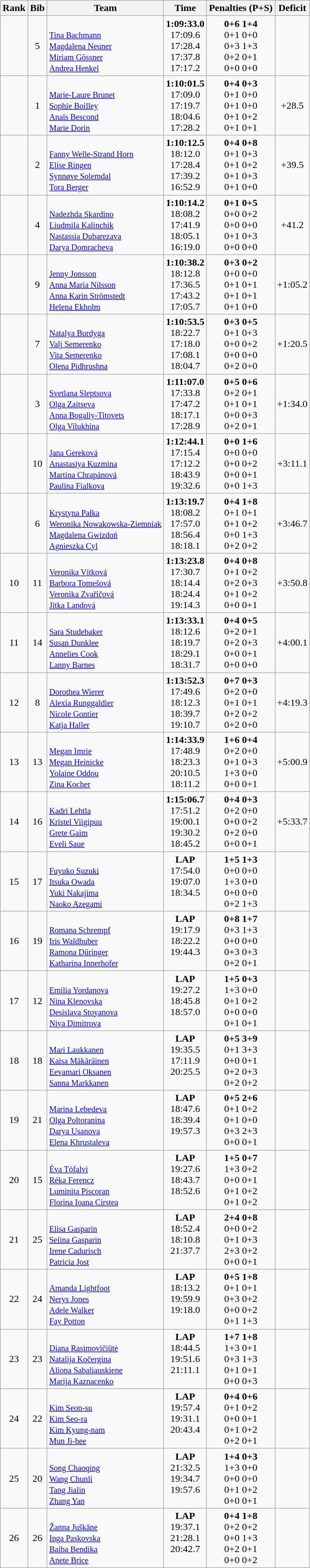<table class="wikitable sortable" style="text-align:center">
<tr>
<th>Rank</th>
<th>Bib</th>
<th>Team</th>
<th>Time</th>
<th>Penalties (P+S)</th>
<th>Deficit</th>
</tr>
<tr>
<td></td>
<td>5</td>
<td align=left><br><small><a href='#'>Tina Bachmann</a><br><a href='#'>Magdalena Neuner</a><br><a href='#'>Miriam Gössner</a><br><a href='#'>Andrea Henkel</a></small></td>
<td><strong>1:09:33.0</strong><br>17:09.6<br>17:28.4<br>17:37.8<br>17:17.2</td>
<td><strong>0+6 1+4</strong><br>0+1 0+0<br>0+3 1+3<br>0+2 0+1<br>0+0 0+0</td>
<td></td>
</tr>
<tr>
<td></td>
<td>1</td>
<td align=left><br><small><a href='#'>Marie-Laure Brunet</a><br><a href='#'>Sophie Boilley</a><br><a href='#'>Anaïs Bescond</a><br><a href='#'>Marie Dorin</a></small></td>
<td><strong>1:10:01.5</strong><br>17:09.0<br>17:19.7<br>18:04.6<br>17:28.2</td>
<td><strong>0+4 0+3</strong><br>0+1 0+0<br>0+1 0+0<br>0+1 0+2<br>0+1 0+1</td>
<td>+28.5</td>
</tr>
<tr>
<td></td>
<td>2</td>
<td align=left><br><small><a href='#'>Fanny Welle-Strand Horn</a><br><a href='#'>Elise Ringen</a><br><a href='#'>Synnøve Solemdal</a><br><a href='#'>Tora Berger</a></small></td>
<td><strong>1:10:12.5</strong><br>18:12.0<br>17:28.4<br>17:39.2<br>16:52.9</td>
<td><strong>0+4 0+8</strong><br>0+1 0+3<br>0+1 0+2<br>0+1 0+3<br>0+1 0+0</td>
<td>+39.5</td>
</tr>
<tr>
<td></td>
<td>4</td>
<td align=left><br><small><a href='#'>Nadezhda Skardino</a><br><a href='#'>Liudmila Kalinchik</a><br><a href='#'>Nastassia Dubarezava</a><br><a href='#'>Darya Domracheva</a></small></td>
<td><strong>1:10:14.2</strong><br>18:08.2<br>17:41.9<br>18:05.1<br>16:19.0</td>
<td><strong>0+1 0+5</strong><br>0+0 0+2<br>0+0 0+0<br>0+1 0+3<br>0+0 0+0</td>
<td>+41.2</td>
</tr>
<tr>
<td></td>
<td>9</td>
<td align=left><br><small><a href='#'>Jenny Jonsson</a><br><a href='#'>Anna Maria Nilsson</a><br><a href='#'>Anna Karin Strömstedt</a><br><a href='#'>Helena Ekholm</a></small></td>
<td><strong>1:10:38.2</strong><br>18:12.8<br>17:36.5<br>17:43.2<br>17:05.7</td>
<td><strong>0+3 0+2</strong><br>0+0 0+0<br>0+1 0+1<br>0+1 0+1<br>0+1 0+0</td>
<td>+1:05.2</td>
</tr>
<tr>
<td></td>
<td>7</td>
<td align=left><br><small><a href='#'>Natalya Burdyga</a><br><a href='#'>Valj Semerenko</a><br><a href='#'>Vita Semerenko</a><br><a href='#'>Olena Pidhrushna</a></small></td>
<td><strong>1:10:53.5</strong><br>18:22.7<br>17:18.0<br>17:08.1<br>18:04.7</td>
<td><strong>0+3 0+5</strong><br>0+1 0+3<br>0+0 0+2<br>0+0 0+0<br>0+2 0+0</td>
<td>+1:20.5</td>
</tr>
<tr>
<td></td>
<td>3</td>
<td align=left><br><small><a href='#'>Svetlana Sleptsova</a><br><a href='#'>Olga Zaitseva</a><br><a href='#'>Anna Bogaliy-Titovets</a><br><a href='#'>Olga Vilukhina</a></small></td>
<td><strong>1:11:07.0</strong><br>17:33.8<br>17:47.2<br>18:17.1<br>17:28.9</td>
<td><strong>0+5 0+6</strong><br>0+2 0+1<br>0+1 0+1<br>0+0 0+3<br>0+2 0+1</td>
<td>+1:34.0</td>
</tr>
<tr>
<td></td>
<td>10</td>
<td align=left><br><small><a href='#'>Jana Gereková</a><br><a href='#'>Anastasiya Kuzmina</a><br><a href='#'>Martina Chrapánová</a><br><a href='#'>Paulina Fialkova</a></small></td>
<td><strong>1:12:44.1</strong><br>17:15.4<br>17:12.2<br>18:43.9<br>19:32.6</td>
<td><strong>0+0 1+6</strong><br>0+0 0+0<br>0+0 0+2<br>0+0 0+1<br>0+0 1+3</td>
<td>+3:11.1</td>
</tr>
<tr>
<td></td>
<td>6</td>
<td align=left><br><small><a href='#'>Krystyna Pałka</a><br><a href='#'>Weronika Nowakowska-Ziemniak</a><br><a href='#'>Magdalena Gwizdoń</a><br><a href='#'>Agnieszka Cyl</a></small></td>
<td><strong>1:13:19.7</strong><br>18:08.2<br>17:57.0<br>18:56.4<br>18:18.1</td>
<td><strong>0+4 1+8</strong><br>0+1 0+1<br>0+1 0+2<br>0+0 1+3<br>0+2 0+2</td>
<td>+3:46.7</td>
</tr>
<tr>
<td>10</td>
<td>11</td>
<td align=left><br><small><a href='#'>Veronika Vítková</a><br><a href='#'>Barbora Tomešová</a><br><a href='#'>Veronika Zvařičová</a><br><a href='#'>Jitka Landová</a></small></td>
<td><strong>1:13:23.8</strong><br>17:30.7<br>18:14.4<br>18:24.4<br>19:14.3</td>
<td><strong>0+4 0+8</strong><br>0+1 0+2<br>0+2 0+3<br>0+1 0+2<br>0+0 0+1</td>
<td>+3:50.8</td>
</tr>
<tr>
<td>11</td>
<td>14</td>
<td align=left><br><small><a href='#'>Sara Studebaker</a><br><a href='#'>Susan Dunklee</a><br><a href='#'>Annelies Cook</a><br><a href='#'>Lanny Barnes</a></small></td>
<td><strong>1:13:33.1</strong><br>18:12.6<br>18:19.7<br>18:29.1<br>18:31.7</td>
<td><strong>0+4 0+5</strong><br>0+2 0+1<br>0+2 0+3<br>0+0 0+1<br>0+0 0+0</td>
<td>+4:00.1</td>
</tr>
<tr>
<td>12</td>
<td>8</td>
<td align=left><br><small><a href='#'>Dorothea Wierer</a><br><a href='#'>Alexia Runggaldier</a><br><a href='#'>Nicole Gontier</a><br><a href='#'>Katja Haller</a></small></td>
<td><strong>1:13:52.3</strong><br>17:49.6<br>18:12.3<br>18:39.7<br>19:10.7</td>
<td><strong>0+7 0+3</strong><br>0+2 0+0<br>0+1 0+1<br>0+2 0+2<br>0+2 0+0</td>
<td>+4:19.3</td>
</tr>
<tr>
<td>13</td>
<td>13</td>
<td align=left><br><small><a href='#'>Megan Imrie</a><br><a href='#'>Megan Heinicke</a><br><a href='#'>Yolaine Oddou</a><br><a href='#'>Zina Kocher</a></small></td>
<td><strong>1:14:33.9</strong><br>17:48.9<br>18:23.3<br>20:10.5<br>18:11.2</td>
<td><strong>1+6 0+4</strong><br>0+2 0+0<br>0+1 0+3<br>1+3 0+0<br>0+0 0+1</td>
<td>+5:00.9</td>
</tr>
<tr>
<td>14</td>
<td>16</td>
<td align=left><br><small><a href='#'>Kadri Lehtla</a><br><a href='#'>Kristel Viigipuu</a><br><a href='#'>Grete Gaim</a><br><a href='#'>Eveli Saue</a></small></td>
<td><strong>1:15:06.7</strong><br>17:51.2<br>19:00.1<br>19:30.2<br>18:45.2</td>
<td><strong>0+4 0+3</strong><br>0+2 0+0<br>0+0 0+2<br>0+2 0+0<br>0+0 0+1</td>
<td>+5:33.7</td>
</tr>
<tr>
<td>15</td>
<td>17</td>
<td align=left><br><small><a href='#'>Fuyuko Suzuki</a><br><a href='#'>Itsuka Owada</a><br><a href='#'>Yuki Nakajima</a><br><a href='#'>Naoko Azegami</a></small></td>
<td><strong>LAP</strong><br>17:54.0<br>19:07.0<br>18:34.5<br><br></td>
<td><strong>1+5 1+3</strong><br>0+0 0+0<br>1+3 0+0<br>0+0 0+0<br>0+2 1+3</td>
<td></td>
</tr>
<tr>
<td>16</td>
<td>19</td>
<td align=left><br><small><a href='#'>Romana Schrempf</a><br><a href='#'>Iris Waldhuber</a><br><a href='#'>Ramona Düringer</a><br><a href='#'>Katharina Innerhofer</a></small></td>
<td><strong>LAP</strong><br>19:17.9<br>18:22.2<br>19:44.3<br><br></td>
<td><strong>0+8 1+7</strong><br>0+3 1+3<br>0+0 0+0<br>0+3 0+3<br>0+2 0+1</td>
<td></td>
</tr>
<tr>
<td>17</td>
<td>12</td>
<td align=left><br><small><a href='#'>Emilia Yordanova</a><br><a href='#'>Nina Klenovska</a><br><a href='#'>Desislava Stoyanova</a><br><a href='#'>Niya Dimitrova</a></small></td>
<td><strong>LAP</strong><br>19:27.2<br>18:45.8<br>18:57.0<br><br></td>
<td><strong>1+5 0+3</strong><br>1+3 0+0<br>0+1 0+2<br>0+0 0+0<br>0+1 0+1</td>
<td></td>
</tr>
<tr>
<td>18</td>
<td>18</td>
<td align=left><br><small><a href='#'>Mari Laukkanen</a><br><a href='#'>Kaisa Mäkäräinen</a><br><a href='#'>Eevamari Oksanen</a><br><a href='#'>Sanna Markkanen</a></small></td>
<td><strong>LAP</strong><br>19:35.5<br>17:11.9<br>20:25.5<br><br></td>
<td><strong>0+5 3+9</strong><br>0+1 3+3<br>0+0 0+1<br>0+2 0+3<br>0+2 0+2</td>
<td></td>
</tr>
<tr>
<td>19</td>
<td>21</td>
<td align=left><br><small><a href='#'>Marina Lebedeva</a><br><a href='#'>Olga Poltoranina</a><br><a href='#'>Darya Usanova</a><br><a href='#'>Elena Khrustaleva</a></small></td>
<td><strong>LAP</strong><br>18:47.6<br>18:39.4<br>19:57.3<br><br></td>
<td><strong>0+5 2+6</strong><br>0+1 0+2<br>0+1 0+0<br>0+3 2+3<br>0+0 0+1</td>
<td></td>
</tr>
<tr>
<td>20</td>
<td>15</td>
<td align=left><br><small><a href='#'>Éva Tófalvi</a><br><a href='#'>Réka Ferencz</a><br><a href='#'>Luminita Piscoran</a><br><a href='#'>Florina Ioana Cirstea</a></small></td>
<td><strong>LAP</strong><br>19:27.6<br>18:43.7<br>18:52.6<br><br></td>
<td><strong>1+5 0+7</strong><br>1+3 0+2<br>0+0 0+1<br>0+1 0+2<br>0+1 0+2</td>
<td></td>
</tr>
<tr>
<td>21</td>
<td>25</td>
<td align=left><br><small><a href='#'>Elisa Gasparin</a><br><a href='#'>Selina Gasparin</a><br><a href='#'>Irene Cadurisch</a><br><a href='#'>Patricia Jost</a></small></td>
<td><strong>LAP</strong><br>18:52.4<br>18:10.8<br>21:37.7<br><br></td>
<td><strong>2+4 0+8</strong><br>0+0 0+2<br>0+1 0+3<br>2+3 0+2<br>0+0 0+1</td>
<td></td>
</tr>
<tr>
<td>22</td>
<td>24</td>
<td align=left><br><small><a href='#'>Amanda Lightfoot</a><br><a href='#'>Nerys Jones</a><br><a href='#'>Adele Walker</a><br><a href='#'>Fay Potton</a></small></td>
<td><strong>LAP</strong><br>18:13.2<br>19:59.9<br>19:18.0<br><br></td>
<td><strong>0+5 1+8</strong><br>0+1 0+1<br>0+3 0+2<br>0+0 0+2<br>0+1 1+3</td>
<td></td>
</tr>
<tr>
<td>23</td>
<td>23</td>
<td align=left><br><small><a href='#'>Diana Rasimovičiūtė</a><br><a href='#'>Natalija Kočergina</a><br><a href='#'>Aliona Sabaliauskiene</a><br><a href='#'>Marija Kaznacenko</a></small></td>
<td><strong>LAP</strong><br>18:44.5<br>19:51.6<br>21:11.1<br><br></td>
<td><strong>1+7 1+8</strong><br>1+3 0+1<br>0+3 1+3<br>0+1 0+1<br>0+0 0+3</td>
<td></td>
</tr>
<tr>
<td>24</td>
<td>22</td>
<td align=left><br><small><a href='#'>Kim Seon-su</a><br><a href='#'>Kim Seo-ra</a><br><a href='#'>Kim Kyung-nam</a><br><a href='#'>Mun Ji-hee</a></small></td>
<td><strong>LAP</strong><br>19:57.4<br>19:31.1<br>20:43.4<br><br></td>
<td><strong>0+4 0+6</strong><br>0+1 0+2<br>0+0 0+1<br>0+1 0+2<br>0+2 0+1</td>
<td></td>
</tr>
<tr>
<td>25</td>
<td>20</td>
<td align=left><br><small><a href='#'>Song Chaoqing</a><br><a href='#'>Wang Chunli</a><br><a href='#'>Tang Jialin</a><br><a href='#'>Zhang Yan</a></small></td>
<td><strong>LAP</strong><br>21:32.5<br>19:34.7<br>19:57.6<br><br></td>
<td><strong>1+4 0+3</strong><br>1+3 0+0<br>0+0 0+0<br>0+1 0+2<br>0+0 0+1</td>
<td></td>
</tr>
<tr>
<td>26</td>
<td>26</td>
<td align=left><br><small><a href='#'>Žanna Juškāne</a><br><a href='#'>Inga Paskovska</a><br><a href='#'>Baiba Bendika</a><br><a href='#'>Anete Brice</a></small></td>
<td><strong>LAP</strong><br>19:37.1<br>21:28.1<br>20:42.7<br><br></td>
<td><strong>0+4 1+8</strong><br>0+2 0+2<br>0+0 1+3<br>0+2 0+1<br>0+0 0+2</td>
<td></td>
</tr>
</table>
